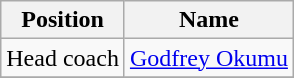<table class="wikitable">
<tr>
<th>Position</th>
<th>Name</th>
</tr>
<tr>
<td>Head coach</td>
<td> <a href='#'>Godfrey Okumu</a></td>
</tr>
<tr>
</tr>
</table>
